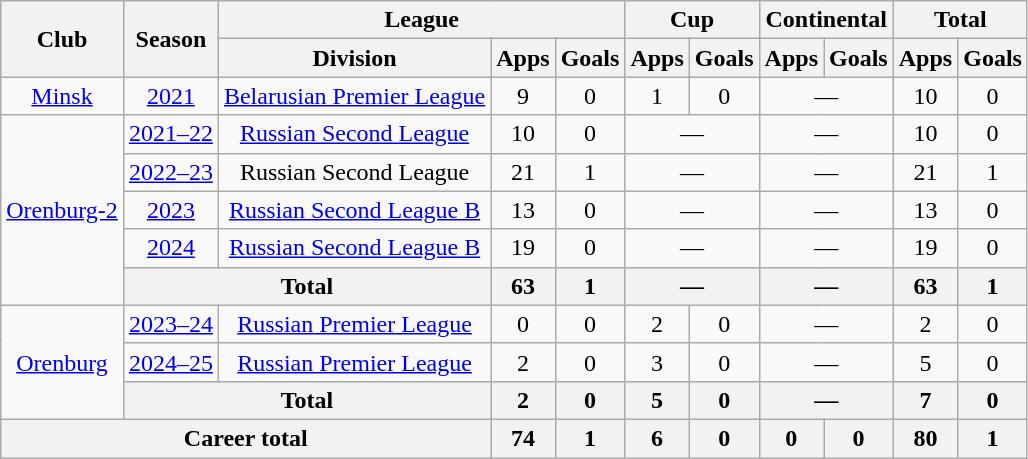<table class="wikitable" style="text-align: center;">
<tr>
<th rowspan="2">Club</th>
<th rowspan="2">Season</th>
<th colspan="3">League</th>
<th colspan="2">Cup</th>
<th colspan="2">Continental</th>
<th colspan="2">Total</th>
</tr>
<tr>
<th>Division</th>
<th>Apps</th>
<th>Goals</th>
<th>Apps</th>
<th>Goals</th>
<th>Apps</th>
<th>Goals</th>
<th>Apps</th>
<th>Goals</th>
</tr>
<tr>
<td><a href='#'>Minsk</a></td>
<td><a href='#'>2021</a></td>
<td><a href='#'>Belarusian Premier League</a></td>
<td>9</td>
<td>0</td>
<td>1</td>
<td>0</td>
<td colspan="2">—</td>
<td>10</td>
<td>0</td>
</tr>
<tr>
<td rowspan="5"><a href='#'>Orenburg-2</a></td>
<td><a href='#'>2021–22</a></td>
<td><a href='#'>Russian Second League</a></td>
<td>10</td>
<td>0</td>
<td colspan="2">—</td>
<td colspan="2">—</td>
<td>10</td>
<td>0</td>
</tr>
<tr>
<td><a href='#'>2022–23</a></td>
<td>Russian Second League</td>
<td>21</td>
<td>1</td>
<td colspan="2">—</td>
<td colspan="2">—</td>
<td>21</td>
<td>1</td>
</tr>
<tr>
<td><a href='#'>2023</a></td>
<td><a href='#'>Russian Second League B</a></td>
<td>13</td>
<td>0</td>
<td colspan="2">—</td>
<td colspan="2">—</td>
<td>13</td>
<td>0</td>
</tr>
<tr>
<td><a href='#'>2024</a></td>
<td><a href='#'>Russian Second League B</a></td>
<td>19</td>
<td>0</td>
<td colspan="2">—</td>
<td colspan="2">—</td>
<td>19</td>
<td>0</td>
</tr>
<tr>
<th colspan=2>Total</th>
<th>63</th>
<th>1</th>
<th colspan="2">—</th>
<th colspan="2">—</th>
<th>63</th>
<th>1</th>
</tr>
<tr>
<td rowspan="3"><a href='#'>Orenburg</a></td>
<td><a href='#'>2023–24</a></td>
<td><a href='#'>Russian Premier League</a></td>
<td>0</td>
<td>0</td>
<td>2</td>
<td>0</td>
<td colspan="2">—</td>
<td>2</td>
<td>0</td>
</tr>
<tr>
<td><a href='#'>2024–25</a></td>
<td><a href='#'>Russian Premier League</a></td>
<td>2</td>
<td>0</td>
<td>3</td>
<td>0</td>
<td colspan="2">—</td>
<td>5</td>
<td>0</td>
</tr>
<tr>
<th colspan="2">Total</th>
<th>2</th>
<th>0</th>
<th>5</th>
<th>0</th>
<th colspan="2">—</th>
<th>7</th>
<th>0</th>
</tr>
<tr>
<th colspan="3">Career total</th>
<th>74</th>
<th>1</th>
<th>6</th>
<th>0</th>
<th>0</th>
<th>0</th>
<th>80</th>
<th>1</th>
</tr>
</table>
